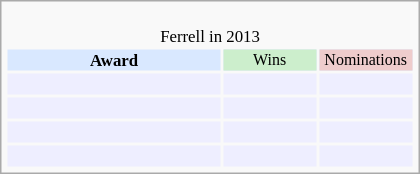<table class="infobox" style="width: 25em; text-align: left; font-size: 70%; vertical-align: middle;">
<tr>
<td colspan="3" style="text-align:center;"><br>Ferrell in 2013</td>
</tr>
<tr bgcolor=#D9E8FF style="text-align:center;">
<th style="vertical-align: middle;">Award</th>
<td style="background:#cceecc; font-size:8pt;" width="60px">Wins</td>
<td style="background:#eecccc; font-size:8pt;" width="60px">Nominations</td>
</tr>
<tr bgcolor=#eeeeff>
<td align="center"><br></td>
<td></td>
<td></td>
</tr>
<tr bgcolor=#eeeeff>
<td align="center"><br></td>
<td></td>
<td></td>
</tr>
<tr bgcolor=#eeeeff>
<td align="center"><br></td>
<td></td>
<td></td>
</tr>
<tr bgcolor=#eeeeff>
<td align="center"><br></td>
<td></td>
<td></td>
</tr>
</table>
